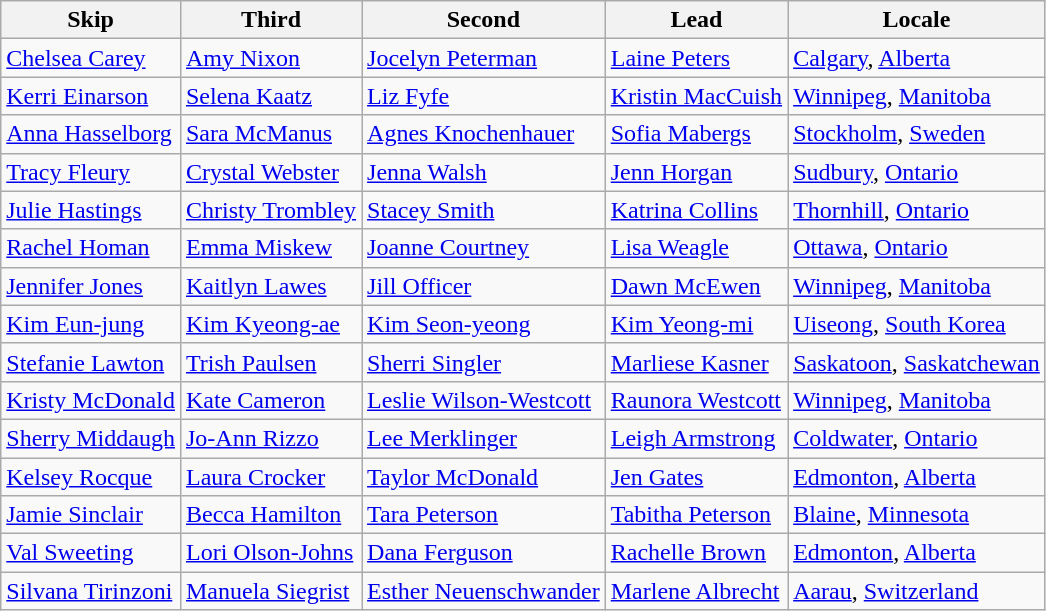<table class=wikitable>
<tr>
<th>Skip</th>
<th>Third</th>
<th>Second</th>
<th>Lead</th>
<th>Locale</th>
</tr>
<tr>
<td><a href='#'>Chelsea Carey</a></td>
<td><a href='#'>Amy Nixon</a></td>
<td><a href='#'>Jocelyn Peterman</a></td>
<td><a href='#'>Laine Peters</a></td>
<td> <a href='#'>Calgary</a>, <a href='#'>Alberta</a></td>
</tr>
<tr>
<td><a href='#'>Kerri Einarson</a></td>
<td><a href='#'>Selena Kaatz</a></td>
<td><a href='#'>Liz Fyfe</a></td>
<td><a href='#'>Kristin MacCuish</a></td>
<td> <a href='#'>Winnipeg</a>, <a href='#'>Manitoba</a></td>
</tr>
<tr>
<td><a href='#'>Anna Hasselborg</a></td>
<td><a href='#'>Sara McManus</a></td>
<td><a href='#'>Agnes Knochenhauer</a></td>
<td><a href='#'>Sofia Mabergs</a></td>
<td> <a href='#'>Stockholm</a>, <a href='#'>Sweden</a></td>
</tr>
<tr>
<td><a href='#'>Tracy Fleury</a></td>
<td><a href='#'>Crystal Webster</a></td>
<td><a href='#'>Jenna Walsh</a></td>
<td><a href='#'>Jenn Horgan</a></td>
<td> <a href='#'>Sudbury</a>, <a href='#'>Ontario</a></td>
</tr>
<tr>
<td><a href='#'>Julie Hastings</a></td>
<td><a href='#'>Christy Trombley</a></td>
<td><a href='#'>Stacey Smith</a></td>
<td><a href='#'>Katrina Collins</a></td>
<td> <a href='#'>Thornhill</a>, <a href='#'>Ontario</a></td>
</tr>
<tr>
<td><a href='#'>Rachel Homan</a></td>
<td><a href='#'>Emma Miskew</a></td>
<td><a href='#'>Joanne Courtney</a></td>
<td><a href='#'>Lisa Weagle</a></td>
<td> <a href='#'>Ottawa</a>, <a href='#'>Ontario</a></td>
</tr>
<tr>
<td><a href='#'>Jennifer Jones</a></td>
<td><a href='#'>Kaitlyn Lawes</a></td>
<td><a href='#'>Jill Officer</a></td>
<td><a href='#'>Dawn McEwen</a></td>
<td> <a href='#'>Winnipeg</a>, <a href='#'>Manitoba</a></td>
</tr>
<tr>
<td><a href='#'>Kim Eun-jung</a></td>
<td><a href='#'>Kim Kyeong-ae</a></td>
<td><a href='#'>Kim Seon-yeong</a></td>
<td><a href='#'>Kim Yeong-mi</a></td>
<td> <a href='#'>Uiseong</a>, <a href='#'>South Korea</a></td>
</tr>
<tr>
<td><a href='#'>Stefanie Lawton</a></td>
<td><a href='#'>Trish Paulsen</a></td>
<td><a href='#'>Sherri Singler</a></td>
<td><a href='#'>Marliese Kasner</a></td>
<td> <a href='#'>Saskatoon</a>, <a href='#'>Saskatchewan</a></td>
</tr>
<tr>
<td><a href='#'>Kristy McDonald</a></td>
<td><a href='#'>Kate Cameron</a></td>
<td><a href='#'>Leslie Wilson-Westcott</a></td>
<td><a href='#'>Raunora Westcott</a></td>
<td> <a href='#'>Winnipeg</a>, <a href='#'>Manitoba</a></td>
</tr>
<tr>
<td><a href='#'>Sherry Middaugh</a></td>
<td><a href='#'>Jo-Ann Rizzo</a></td>
<td><a href='#'>Lee Merklinger</a></td>
<td><a href='#'>Leigh Armstrong</a></td>
<td> <a href='#'>Coldwater</a>, <a href='#'>Ontario</a></td>
</tr>
<tr>
<td><a href='#'>Kelsey Rocque</a></td>
<td><a href='#'>Laura Crocker</a></td>
<td><a href='#'>Taylor McDonald</a></td>
<td><a href='#'>Jen Gates</a></td>
<td> <a href='#'>Edmonton</a>, <a href='#'>Alberta</a></td>
</tr>
<tr>
<td><a href='#'>Jamie Sinclair</a></td>
<td><a href='#'>Becca Hamilton</a></td>
<td><a href='#'>Tara Peterson</a></td>
<td><a href='#'>Tabitha Peterson</a></td>
<td> <a href='#'>Blaine</a>, <a href='#'>Minnesota</a></td>
</tr>
<tr>
<td><a href='#'>Val Sweeting</a></td>
<td><a href='#'>Lori Olson-Johns</a></td>
<td><a href='#'>Dana Ferguson</a></td>
<td><a href='#'>Rachelle Brown</a></td>
<td> <a href='#'>Edmonton</a>, <a href='#'>Alberta</a></td>
</tr>
<tr>
<td><a href='#'>Silvana Tirinzoni</a></td>
<td><a href='#'>Manuela Siegrist</a></td>
<td><a href='#'>Esther Neuenschwander</a></td>
<td><a href='#'>Marlene Albrecht</a></td>
<td> <a href='#'>Aarau</a>, <a href='#'>Switzerland</a></td>
</tr>
</table>
